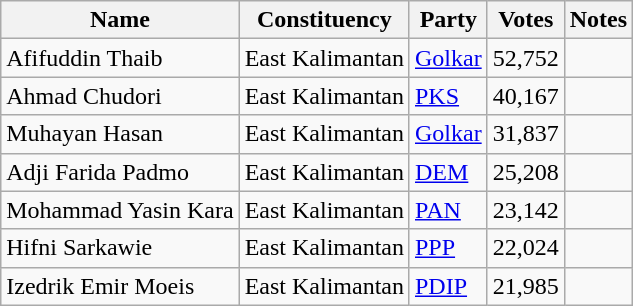<table class="wikitable sortable">
<tr>
<th>Name</th>
<th>Constituency</th>
<th>Party</th>
<th>Votes</th>
<th>Notes</th>
</tr>
<tr>
<td>Afifuddin Thaib</td>
<td>East Kalimantan</td>
<td><a href='#'>Golkar</a></td>
<td>52,752</td>
<td></td>
</tr>
<tr>
<td>Ahmad Chudori</td>
<td>East Kalimantan</td>
<td><a href='#'>PKS</a></td>
<td>40,167</td>
<td></td>
</tr>
<tr>
<td>Muhayan Hasan</td>
<td>East Kalimantan</td>
<td><a href='#'>Golkar</a></td>
<td>31,837</td>
<td></td>
</tr>
<tr>
<td>Adji Farida Padmo</td>
<td>East Kalimantan</td>
<td><a href='#'>DEM</a></td>
<td>25,208</td>
<td></td>
</tr>
<tr>
<td>Mohammad Yasin Kara</td>
<td>East Kalimantan</td>
<td><a href='#'>PAN</a></td>
<td>23,142</td>
<td></td>
</tr>
<tr>
<td>Hifni Sarkawie</td>
<td>East Kalimantan</td>
<td><a href='#'>PPP</a></td>
<td>22,024</td>
<td></td>
</tr>
<tr>
<td>Izedrik Emir Moeis</td>
<td>East Kalimantan</td>
<td><a href='#'>PDIP</a></td>
<td>21,985</td>
<td></td>
</tr>
</table>
